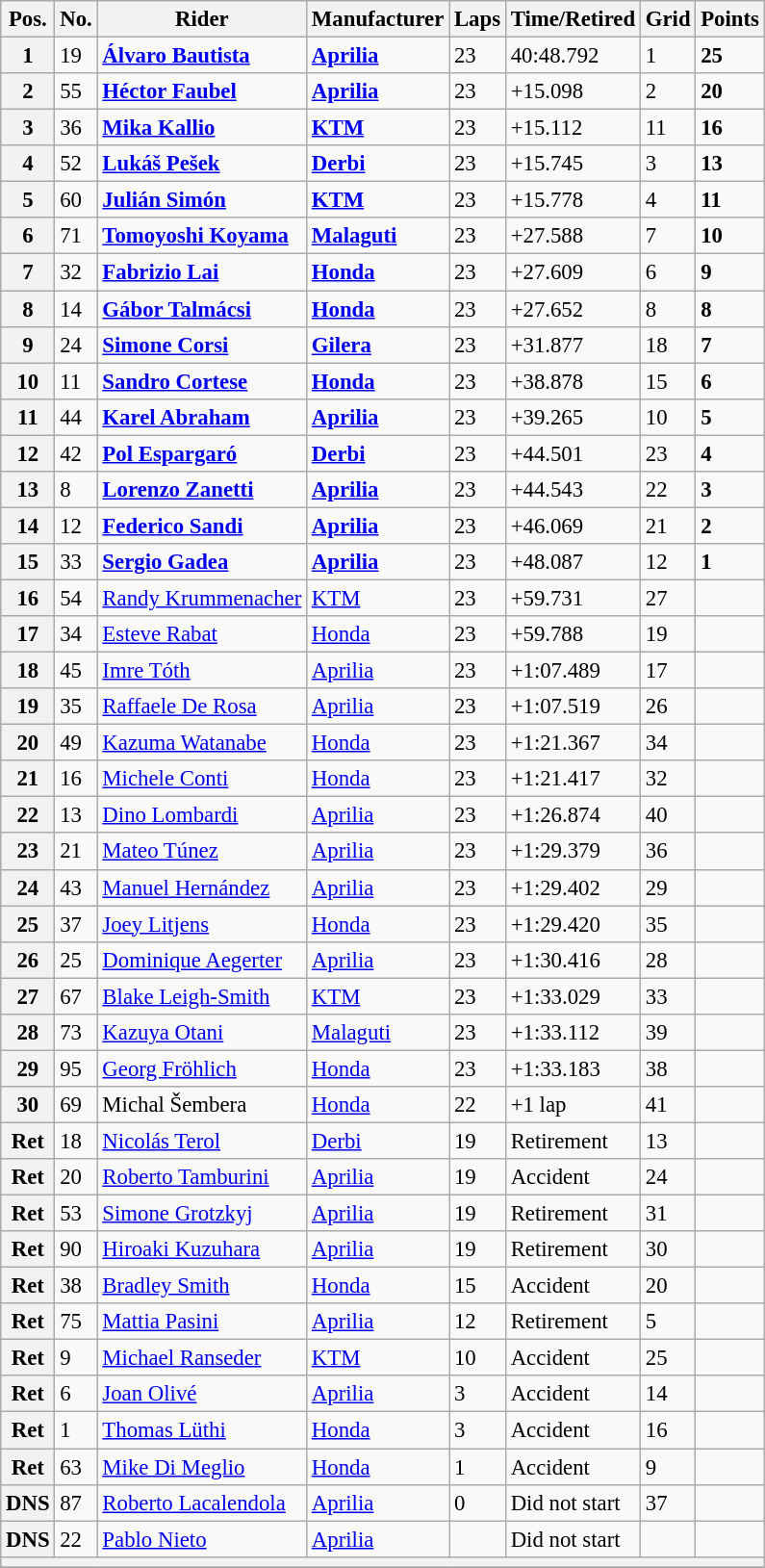<table class="wikitable" style="font-size: 95%;">
<tr>
<th>Pos.</th>
<th>No.</th>
<th>Rider</th>
<th>Manufacturer</th>
<th>Laps</th>
<th>Time/Retired</th>
<th>Grid</th>
<th>Points</th>
</tr>
<tr>
<th>1</th>
<td>19</td>
<td> <strong><a href='#'>Álvaro Bautista</a></strong></td>
<td><strong><a href='#'>Aprilia</a></strong></td>
<td>23</td>
<td>40:48.792</td>
<td>1</td>
<td><strong>25</strong></td>
</tr>
<tr>
<th>2</th>
<td>55</td>
<td> <strong><a href='#'>Héctor Faubel</a></strong></td>
<td><strong><a href='#'>Aprilia</a></strong></td>
<td>23</td>
<td>+15.098</td>
<td>2</td>
<td><strong>20</strong></td>
</tr>
<tr>
<th>3</th>
<td>36</td>
<td> <strong><a href='#'>Mika Kallio</a></strong></td>
<td><strong><a href='#'>KTM</a></strong></td>
<td>23</td>
<td>+15.112</td>
<td>11</td>
<td><strong>16</strong></td>
</tr>
<tr>
<th>4</th>
<td>52</td>
<td> <strong><a href='#'>Lukáš Pešek</a></strong></td>
<td><strong><a href='#'>Derbi</a></strong></td>
<td>23</td>
<td>+15.745</td>
<td>3</td>
<td><strong>13</strong></td>
</tr>
<tr>
<th>5</th>
<td>60</td>
<td> <strong><a href='#'>Julián Simón</a></strong></td>
<td><strong><a href='#'>KTM</a></strong></td>
<td>23</td>
<td>+15.778</td>
<td>4</td>
<td><strong>11</strong></td>
</tr>
<tr>
<th>6</th>
<td>71</td>
<td> <strong><a href='#'>Tomoyoshi Koyama</a></strong></td>
<td><strong><a href='#'>Malaguti</a></strong></td>
<td>23</td>
<td>+27.588</td>
<td>7</td>
<td><strong>10</strong></td>
</tr>
<tr>
<th>7</th>
<td>32</td>
<td> <strong><a href='#'>Fabrizio Lai</a></strong></td>
<td><strong><a href='#'>Honda</a></strong></td>
<td>23</td>
<td>+27.609</td>
<td>6</td>
<td><strong>9</strong></td>
</tr>
<tr>
<th>8</th>
<td>14</td>
<td> <strong><a href='#'>Gábor Talmácsi</a></strong></td>
<td><strong><a href='#'>Honda</a></strong></td>
<td>23</td>
<td>+27.652</td>
<td>8</td>
<td><strong>8</strong></td>
</tr>
<tr>
<th>9</th>
<td>24</td>
<td> <strong><a href='#'>Simone Corsi</a></strong></td>
<td><strong><a href='#'>Gilera</a></strong></td>
<td>23</td>
<td>+31.877</td>
<td>18</td>
<td><strong>7</strong></td>
</tr>
<tr>
<th>10</th>
<td>11</td>
<td> <strong><a href='#'>Sandro Cortese</a></strong></td>
<td><strong><a href='#'>Honda</a></strong></td>
<td>23</td>
<td>+38.878</td>
<td>15</td>
<td><strong>6</strong></td>
</tr>
<tr>
<th>11</th>
<td>44</td>
<td> <strong><a href='#'>Karel Abraham</a></strong></td>
<td><strong><a href='#'>Aprilia</a></strong></td>
<td>23</td>
<td>+39.265</td>
<td>10</td>
<td><strong>5</strong></td>
</tr>
<tr>
<th>12</th>
<td>42</td>
<td> <strong><a href='#'>Pol Espargaró</a></strong></td>
<td><strong><a href='#'>Derbi</a></strong></td>
<td>23</td>
<td>+44.501</td>
<td>23</td>
<td><strong>4</strong></td>
</tr>
<tr>
<th>13</th>
<td>8</td>
<td> <strong><a href='#'>Lorenzo Zanetti</a></strong></td>
<td><strong><a href='#'>Aprilia</a></strong></td>
<td>23</td>
<td>+44.543</td>
<td>22</td>
<td><strong>3</strong></td>
</tr>
<tr>
<th>14</th>
<td>12</td>
<td> <strong><a href='#'>Federico Sandi</a></strong></td>
<td><strong><a href='#'>Aprilia</a></strong></td>
<td>23</td>
<td>+46.069</td>
<td>21</td>
<td><strong>2</strong></td>
</tr>
<tr>
<th>15</th>
<td>33</td>
<td> <strong><a href='#'>Sergio Gadea</a></strong></td>
<td><strong><a href='#'>Aprilia</a></strong></td>
<td>23</td>
<td>+48.087</td>
<td>12</td>
<td><strong>1</strong></td>
</tr>
<tr>
<th>16</th>
<td>54</td>
<td> <a href='#'>Randy Krummenacher</a></td>
<td><a href='#'>KTM</a></td>
<td>23</td>
<td>+59.731</td>
<td>27</td>
<td></td>
</tr>
<tr>
<th>17</th>
<td>34</td>
<td> <a href='#'>Esteve Rabat</a></td>
<td><a href='#'>Honda</a></td>
<td>23</td>
<td>+59.788</td>
<td>19</td>
<td></td>
</tr>
<tr>
<th>18</th>
<td>45</td>
<td> <a href='#'>Imre Tóth</a></td>
<td><a href='#'>Aprilia</a></td>
<td>23</td>
<td>+1:07.489</td>
<td>17</td>
<td></td>
</tr>
<tr>
<th>19</th>
<td>35</td>
<td> <a href='#'>Raffaele De Rosa</a></td>
<td><a href='#'>Aprilia</a></td>
<td>23</td>
<td>+1:07.519</td>
<td>26</td>
<td></td>
</tr>
<tr>
<th>20</th>
<td>49</td>
<td> <a href='#'>Kazuma Watanabe</a></td>
<td><a href='#'>Honda</a></td>
<td>23</td>
<td>+1:21.367</td>
<td>34</td>
<td></td>
</tr>
<tr>
<th>21</th>
<td>16</td>
<td> <a href='#'>Michele Conti</a></td>
<td><a href='#'>Honda</a></td>
<td>23</td>
<td>+1:21.417</td>
<td>32</td>
<td></td>
</tr>
<tr>
<th>22</th>
<td>13</td>
<td> <a href='#'>Dino Lombardi</a></td>
<td><a href='#'>Aprilia</a></td>
<td>23</td>
<td>+1:26.874</td>
<td>40</td>
<td></td>
</tr>
<tr>
<th>23</th>
<td>21</td>
<td> <a href='#'>Mateo Túnez</a></td>
<td><a href='#'>Aprilia</a></td>
<td>23</td>
<td>+1:29.379</td>
<td>36</td>
<td></td>
</tr>
<tr>
<th>24</th>
<td>43</td>
<td> <a href='#'>Manuel Hernández</a></td>
<td><a href='#'>Aprilia</a></td>
<td>23</td>
<td>+1:29.402</td>
<td>29</td>
<td></td>
</tr>
<tr>
<th>25</th>
<td>37</td>
<td> <a href='#'>Joey Litjens</a></td>
<td><a href='#'>Honda</a></td>
<td>23</td>
<td>+1:29.420</td>
<td>35</td>
<td></td>
</tr>
<tr>
<th>26</th>
<td>25</td>
<td> <a href='#'>Dominique Aegerter</a></td>
<td><a href='#'>Aprilia</a></td>
<td>23</td>
<td>+1:30.416</td>
<td>28</td>
<td></td>
</tr>
<tr>
<th>27</th>
<td>67</td>
<td> <a href='#'>Blake Leigh-Smith</a></td>
<td><a href='#'>KTM</a></td>
<td>23</td>
<td>+1:33.029</td>
<td>33</td>
<td></td>
</tr>
<tr>
<th>28</th>
<td>73</td>
<td> <a href='#'>Kazuya Otani</a></td>
<td><a href='#'>Malaguti</a></td>
<td>23</td>
<td>+1:33.112</td>
<td>39</td>
<td></td>
</tr>
<tr>
<th>29</th>
<td>95</td>
<td> <a href='#'>Georg Fröhlich</a></td>
<td><a href='#'>Honda</a></td>
<td>23</td>
<td>+1:33.183</td>
<td>38</td>
<td></td>
</tr>
<tr>
<th>30</th>
<td>69</td>
<td> Michal Šembera</td>
<td><a href='#'>Honda</a></td>
<td>22</td>
<td>+1 lap</td>
<td>41</td>
<td></td>
</tr>
<tr>
<th>Ret</th>
<td>18</td>
<td> <a href='#'>Nicolás Terol</a></td>
<td><a href='#'>Derbi</a></td>
<td>19</td>
<td>Retirement</td>
<td>13</td>
<td></td>
</tr>
<tr>
<th>Ret</th>
<td>20</td>
<td> <a href='#'>Roberto Tamburini</a></td>
<td><a href='#'>Aprilia</a></td>
<td>19</td>
<td>Accident</td>
<td>24</td>
<td></td>
</tr>
<tr>
<th>Ret</th>
<td>53</td>
<td> <a href='#'>Simone Grotzkyj</a></td>
<td><a href='#'>Aprilia</a></td>
<td>19</td>
<td>Retirement</td>
<td>31</td>
<td></td>
</tr>
<tr>
<th>Ret</th>
<td>90</td>
<td> <a href='#'>Hiroaki Kuzuhara</a></td>
<td><a href='#'>Aprilia</a></td>
<td>19</td>
<td>Retirement</td>
<td>30</td>
<td></td>
</tr>
<tr>
<th>Ret</th>
<td>38</td>
<td> <a href='#'>Bradley Smith</a></td>
<td><a href='#'>Honda</a></td>
<td>15</td>
<td>Accident</td>
<td>20</td>
<td></td>
</tr>
<tr>
<th>Ret</th>
<td>75</td>
<td> <a href='#'>Mattia Pasini</a></td>
<td><a href='#'>Aprilia</a></td>
<td>12</td>
<td>Retirement</td>
<td>5</td>
<td></td>
</tr>
<tr>
<th>Ret</th>
<td>9</td>
<td> <a href='#'>Michael Ranseder</a></td>
<td><a href='#'>KTM</a></td>
<td>10</td>
<td>Accident</td>
<td>25</td>
<td></td>
</tr>
<tr>
<th>Ret</th>
<td>6</td>
<td> <a href='#'>Joan Olivé</a></td>
<td><a href='#'>Aprilia</a></td>
<td>3</td>
<td>Accident</td>
<td>14</td>
<td></td>
</tr>
<tr>
<th>Ret</th>
<td>1</td>
<td> <a href='#'>Thomas Lüthi</a></td>
<td><a href='#'>Honda</a></td>
<td>3</td>
<td>Accident</td>
<td>16</td>
<td></td>
</tr>
<tr>
<th>Ret</th>
<td>63</td>
<td> <a href='#'>Mike Di Meglio</a></td>
<td><a href='#'>Honda</a></td>
<td>1</td>
<td>Accident</td>
<td>9</td>
<td></td>
</tr>
<tr>
<th>DNS</th>
<td>87</td>
<td> <a href='#'>Roberto Lacalendola</a></td>
<td><a href='#'>Aprilia</a></td>
<td>0</td>
<td>Did not start</td>
<td>37</td>
<td></td>
</tr>
<tr>
<th>DNS</th>
<td>22</td>
<td> <a href='#'>Pablo Nieto</a></td>
<td><a href='#'>Aprilia</a></td>
<td></td>
<td>Did not start</td>
<td></td>
<td></td>
</tr>
<tr>
<th colspan=8></th>
</tr>
<tr>
</tr>
</table>
